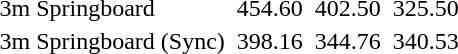<table>
<tr>
<td>3m Springboard</td>
<td></td>
<td>454.60</td>
<td></td>
<td>402.50</td>
<td></td>
<td>325.50</td>
</tr>
<tr>
<td>3m Springboard (Sync)</td>
<td></td>
<td>398.16</td>
<td></td>
<td>344.76</td>
<td></td>
<td>340.53</td>
</tr>
</table>
